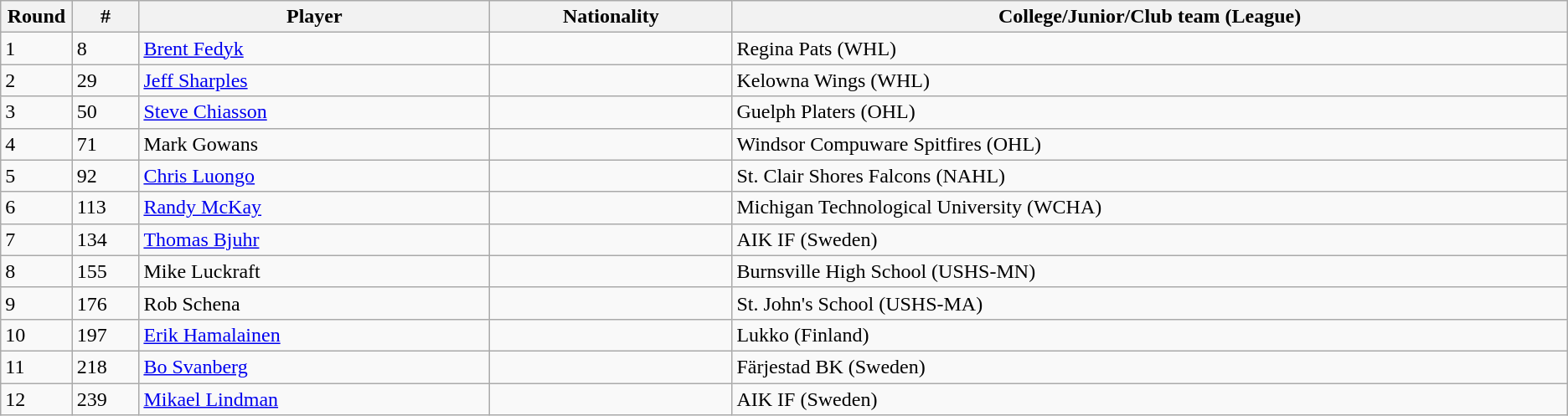<table class="wikitable">
<tr align="center">
<th bgcolor="#DDDDFF" width="4.0%">Round</th>
<th bgcolor="#DDDDFF" width="4.0%">#</th>
<th bgcolor="#DDDDFF" width="21.0%">Player</th>
<th bgcolor="#DDDDFF" width="14.5%">Nationality</th>
<th bgcolor="#DDDDFF" width="50.0%">College/Junior/Club team (League)</th>
</tr>
<tr>
<td>1</td>
<td>8</td>
<td><a href='#'>Brent Fedyk</a></td>
<td></td>
<td>Regina Pats (WHL)</td>
</tr>
<tr>
<td>2</td>
<td>29</td>
<td><a href='#'>Jeff Sharples</a></td>
<td></td>
<td>Kelowna Wings (WHL)</td>
</tr>
<tr>
<td>3</td>
<td>50</td>
<td><a href='#'>Steve Chiasson</a></td>
<td></td>
<td>Guelph Platers (OHL)</td>
</tr>
<tr>
<td>4</td>
<td>71</td>
<td>Mark Gowans</td>
<td></td>
<td>Windsor Compuware Spitfires (OHL)</td>
</tr>
<tr>
<td>5</td>
<td>92</td>
<td><a href='#'>Chris Luongo</a></td>
<td></td>
<td>St. Clair Shores Falcons (NAHL)</td>
</tr>
<tr>
<td>6</td>
<td>113</td>
<td><a href='#'>Randy McKay</a></td>
<td></td>
<td>Michigan Technological University (WCHA)</td>
</tr>
<tr>
<td>7</td>
<td>134</td>
<td><a href='#'>Thomas Bjuhr</a></td>
<td></td>
<td>AIK IF (Sweden)</td>
</tr>
<tr>
<td>8</td>
<td>155</td>
<td>Mike Luckraft</td>
<td></td>
<td>Burnsville High School (USHS-MN)</td>
</tr>
<tr>
<td>9</td>
<td>176</td>
<td>Rob Schena</td>
<td></td>
<td>St. John's School (USHS-MA)</td>
</tr>
<tr>
<td>10</td>
<td>197</td>
<td><a href='#'>Erik Hamalainen</a></td>
<td></td>
<td>Lukko (Finland)</td>
</tr>
<tr>
<td>11</td>
<td>218</td>
<td><a href='#'>Bo Svanberg</a></td>
<td></td>
<td>Färjestad BK (Sweden)</td>
</tr>
<tr>
<td>12</td>
<td>239</td>
<td><a href='#'>Mikael Lindman</a></td>
<td></td>
<td>AIK IF (Sweden)</td>
</tr>
</table>
